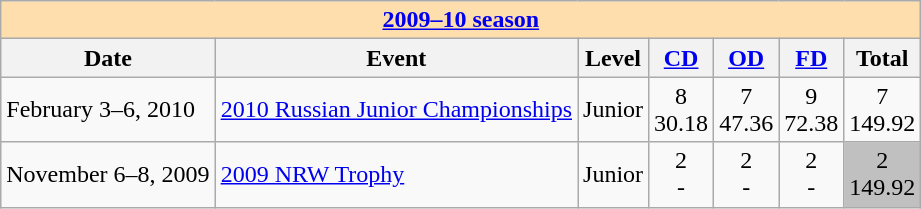<table class="wikitable">
<tr>
<td style="background-color: #ffdead;" colspan=7 align="center"><a href='#'><strong>2009–10 season</strong></a></td>
</tr>
<tr>
<th>Date</th>
<th>Event</th>
<th>Level</th>
<th><a href='#'>CD</a></th>
<th><a href='#'>OD</a></th>
<th><a href='#'>FD</a></th>
<th>Total</th>
</tr>
<tr>
<td>February 3–6, 2010</td>
<td><a href='#'>2010 Russian Junior Championships</a></td>
<td>Junior</td>
<td align=center>8 <br> 30.18</td>
<td align=center>7 <br> 47.36</td>
<td align=center>9 <br> 72.38</td>
<td align=center>7 <br> 149.92</td>
</tr>
<tr>
<td>November 6–8, 2009</td>
<td><a href='#'>2009 NRW Trophy</a></td>
<td>Junior</td>
<td align=center>2 <br> -</td>
<td align=center>2 <br> -</td>
<td align=center>2 <br> -</td>
<td align=center bgcolor=silver>2 <br> 149.92</td>
</tr>
</table>
